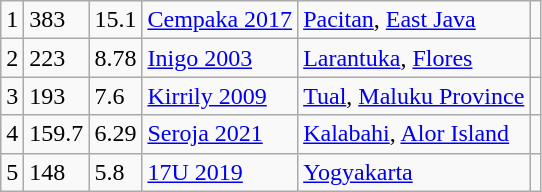<table class="wikitable">
<tr>
<td>1</td>
<td>383</td>
<td>15.1</td>
<td><a href='#'>Cempaka 2017</a></td>
<td><a href='#'>Pacitan</a>, <a href='#'>East Java</a></td>
<td></td>
</tr>
<tr>
<td>2</td>
<td>223</td>
<td>8.78</td>
<td><a href='#'>Inigo 2003</a></td>
<td><a href='#'>Larantuka</a>, <a href='#'>Flores</a></td>
<td></td>
</tr>
<tr>
<td>3</td>
<td>193</td>
<td>7.6</td>
<td><a href='#'>Kirrily 2009</a></td>
<td><a href='#'>Tual</a>, <a href='#'>Maluku Province</a></td>
<td></td>
</tr>
<tr>
<td>4</td>
<td>159.7</td>
<td>6.29</td>
<td><a href='#'>Seroja 2021</a></td>
<td><a href='#'>Kalabahi</a>, <a href='#'>Alor Island</a></td>
<td></td>
</tr>
<tr>
<td>5</td>
<td>148</td>
<td>5.8</td>
<td><a href='#'>17U 2019</a></td>
<td><a href='#'>Yogyakarta</a></td>
<td></td>
</tr>
</table>
